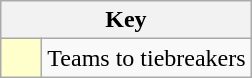<table class="wikitable" style="text-align: center;">
<tr>
<th colspan=2>Key</th>
</tr>
<tr>
<td style="background:#ffffcc; width:20px;"></td>
<td align=left>Teams to tiebreakers</td>
</tr>
</table>
